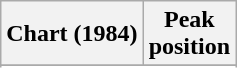<table class="wikitable plainrowheaders">
<tr>
<th>Chart (1984)</th>
<th>Peak<br>position</th>
</tr>
<tr>
</tr>
<tr>
</tr>
</table>
